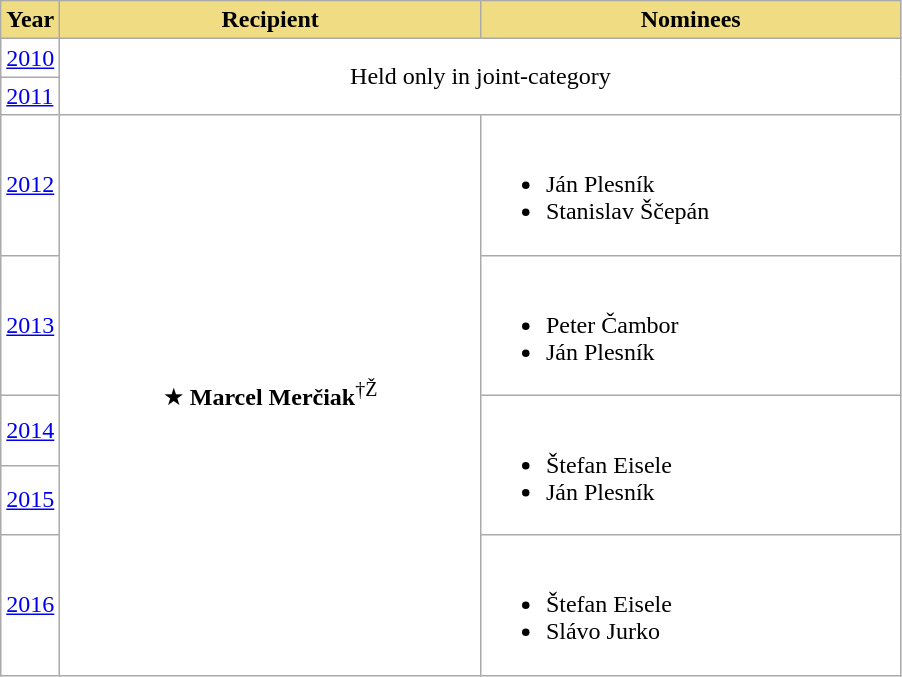<table class=wikitable sortable style="background:white">
<tr>
<th style=background:#F0DC82>Year</th>
<th style=background:#F0DC82 width=273>Recipient</th>
<th style=background:#F0DC82 width=273>Nominees</th>
</tr>
<tr>
<td><a href='#'>2010</a></td>
<td align=center rowspan=2 colspan=2>Held only in joint-category</td>
</tr>
<tr>
<td><a href='#'>2011</a></td>
</tr>
<tr>
<td><a href='#'>2012</a></td>
<td rowspan=5 align=center>★ <strong>Marcel Merčiak</strong><sup>†Ž</sup> <br></td>
<td><br><ul><li>Ján Plesník</li><li>Stanislav Ščepán</li></ul></td>
</tr>
<tr>
<td><a href='#'>2013</a></td>
<td><br><ul><li>Peter Čambor</li><li>Ján Plesník</li></ul></td>
</tr>
<tr>
<td><a href='#'>2014</a></td>
<td rowspan=2><br><ul><li>Štefan Eisele</li><li>Ján Plesník</li></ul></td>
</tr>
<tr>
<td><a href='#'>2015</a></td>
</tr>
<tr>
<td><a href='#'>2016</a></td>
<td><br><ul><li>Štefan Eisele</li><li>Slávo Jurko</li></ul></td>
</tr>
</table>
